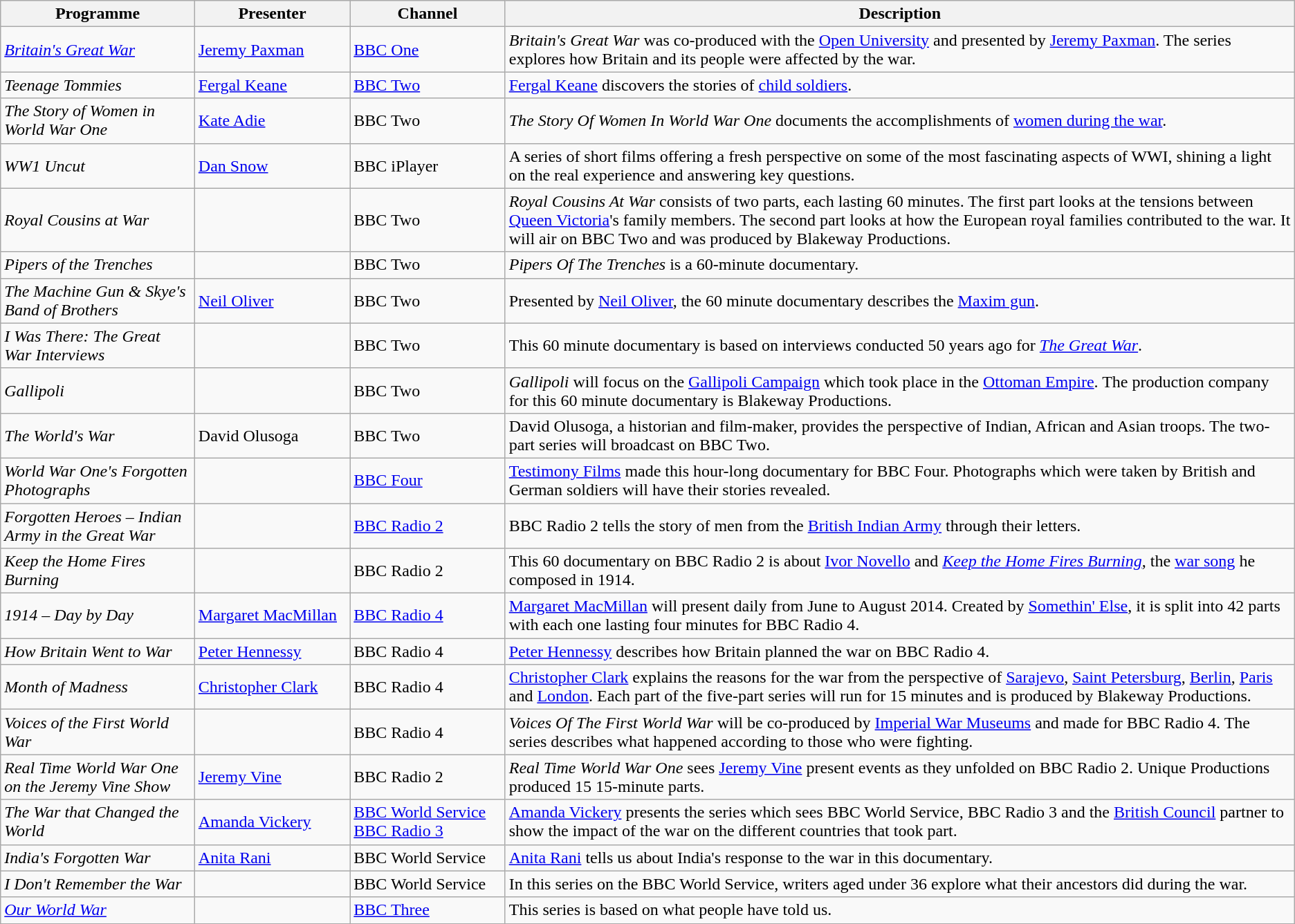<table class="wikitable" vertical-align:top;">
<tr>
<th scope="col" style="width:15%">Programme</th>
<th scope="col" style="width:12%">Presenter</th>
<th scope="col" style="width:12%">Channel</th>
<th scope="col">Description</th>
</tr>
<tr>
<td><em><a href='#'>Britain's Great War</a></em></td>
<td><a href='#'>Jeremy Paxman</a></td>
<td><a href='#'>BBC One</a></td>
<td><em>Britain's Great War</em> was co-produced with the <a href='#'>Open University</a> and presented by <a href='#'>Jeremy Paxman</a>. The series explores how Britain and its people were affected by the war.</td>
</tr>
<tr>
<td><em>Teenage Tommies</em></td>
<td><a href='#'>Fergal Keane</a></td>
<td><a href='#'>BBC Two</a></td>
<td><a href='#'>Fergal Keane</a> discovers the stories of <a href='#'>child soldiers</a>.</td>
</tr>
<tr>
<td><em>The Story of Women in World War One</em></td>
<td><a href='#'>Kate Adie</a></td>
<td>BBC Two</td>
<td><em>The Story Of Women In World War One</em> documents the accomplishments of <a href='#'>women during the war</a>.</td>
</tr>
<tr>
<td><em>WW1 Uncut</em></td>
<td><a href='#'>Dan Snow</a></td>
<td>BBC iPlayer</td>
<td>A series of short films offering a fresh perspective on some of the most fascinating aspects of WWI, shining a light on the real experience and answering key questions.</td>
</tr>
<tr>
<td><em>Royal Cousins at War</em></td>
<td></td>
<td>BBC Two</td>
<td><em>Royal Cousins At War</em> consists of two parts, each lasting 60 minutes. The first part looks at the tensions between <a href='#'>Queen Victoria</a>'s family members. The second part looks at how the European royal families contributed to the war. It will air on BBC Two and was produced by Blakeway Productions.</td>
</tr>
<tr>
<td><em>Pipers of the Trenches</em></td>
<td></td>
<td>BBC Two</td>
<td><em>Pipers Of The Trenches</em> is a 60-minute documentary.</td>
</tr>
<tr>
<td><em>The Machine Gun & Skye's Band of Brothers</em></td>
<td><a href='#'>Neil Oliver</a></td>
<td>BBC Two</td>
<td>Presented by <a href='#'>Neil Oliver</a>, the 60 minute documentary describes the <a href='#'>Maxim gun</a>.</td>
</tr>
<tr>
<td><em>I Was There: The Great War Interviews</em></td>
<td></td>
<td>BBC Two</td>
<td>This 60 minute documentary is based on interviews conducted 50 years ago for <em><a href='#'>The Great War</a></em>.</td>
</tr>
<tr>
<td><em>Gallipoli</em></td>
<td></td>
<td>BBC Two</td>
<td><em>Gallipoli</em> will focus on the <a href='#'>Gallipoli Campaign</a> which took place in the <a href='#'>Ottoman Empire</a>. The production company for this 60 minute documentary is Blakeway Productions.</td>
</tr>
<tr>
<td><em>The World's War</em></td>
<td>David Olusoga</td>
<td>BBC Two</td>
<td>David Olusoga, a historian and film-maker, provides the perspective of Indian, African and Asian troops. The two-part series will broadcast on BBC Two.</td>
</tr>
<tr>
<td><em>World War One's Forgotten Photographs</em></td>
<td></td>
<td><a href='#'>BBC Four</a></td>
<td><a href='#'>Testimony Films</a> made this hour-long documentary for BBC Four. Photographs which were taken by British and German soldiers will have their stories revealed.</td>
</tr>
<tr>
<td><em>Forgotten Heroes – Indian Army in the Great War</em></td>
<td></td>
<td><a href='#'>BBC Radio 2</a></td>
<td>BBC Radio 2 tells the story of men from the <a href='#'>British Indian Army</a> through their letters.</td>
</tr>
<tr>
<td><em>Keep the Home Fires Burning</em></td>
<td></td>
<td>BBC Radio 2</td>
<td>This 60 documentary on BBC Radio 2 is about <a href='#'>Ivor Novello</a> and <em><a href='#'>Keep the Home Fires Burning</a></em>, the <a href='#'>war song</a> he composed in 1914.</td>
</tr>
<tr>
<td><em>1914 – Day by Day</em></td>
<td><a href='#'>Margaret MacMillan</a></td>
<td><a href='#'>BBC Radio 4</a></td>
<td><a href='#'>Margaret MacMillan</a> will present daily from June to August 2014. Created by <a href='#'>Somethin' Else</a>, it is split into 42 parts with each one lasting four minutes for BBC Radio 4.</td>
</tr>
<tr>
<td><em>How Britain Went to War</em></td>
<td><a href='#'>Peter Hennessy</a></td>
<td>BBC Radio 4</td>
<td><a href='#'>Peter Hennessy</a> describes how Britain planned the war on BBC Radio 4.</td>
</tr>
<tr>
<td><em>Month of Madness</em></td>
<td><a href='#'>Christopher Clark</a></td>
<td>BBC Radio 4</td>
<td><a href='#'>Christopher Clark</a> explains the reasons for the war from the perspective of <a href='#'>Sarajevo</a>, <a href='#'>Saint Petersburg</a>, <a href='#'>Berlin</a>, <a href='#'>Paris</a> and <a href='#'>London</a>. Each part of the five-part series will run for 15 minutes and is produced by Blakeway Productions.</td>
</tr>
<tr>
<td><em>Voices of the First World War</em></td>
<td></td>
<td>BBC Radio 4</td>
<td><em>Voices Of The First World War</em> will be co-produced by <a href='#'>Imperial War Museums</a> and made for BBC Radio 4. The series describes what happened according to those who were fighting.</td>
</tr>
<tr>
<td><em>Real Time World War One on the Jeremy Vine Show</em></td>
<td><a href='#'>Jeremy Vine</a></td>
<td>BBC Radio 2</td>
<td><em>Real Time World War One</em> sees <a href='#'>Jeremy Vine</a> present events as they unfolded on BBC Radio 2. Unique Productions produced 15 15-minute parts.</td>
</tr>
<tr>
<td><em>The War that Changed the World</em></td>
<td><a href='#'>Amanda Vickery</a></td>
<td><a href='#'>BBC World Service</a><br><a href='#'>BBC Radio 3</a></td>
<td><a href='#'>Amanda Vickery</a> presents the series which sees BBC World Service, BBC Radio 3 and the <a href='#'>British Council</a> partner to show the impact of the war on the different countries that took part.</td>
</tr>
<tr>
<td><em>India's Forgotten War</em></td>
<td><a href='#'>Anita Rani</a></td>
<td>BBC World Service</td>
<td><a href='#'>Anita Rani</a> tells us about India's response to the war in this documentary.</td>
</tr>
<tr>
<td><em>I Don't Remember the War</em></td>
<td></td>
<td>BBC World Service</td>
<td>In this series on the BBC World Service, writers aged under 36 explore what their ancestors did during the war.</td>
</tr>
<tr>
<td><em><a href='#'>Our World War</a></em></td>
<td></td>
<td><a href='#'>BBC Three</a></td>
<td>This series is based on what people have told us.</td>
</tr>
<tr>
</tr>
</table>
